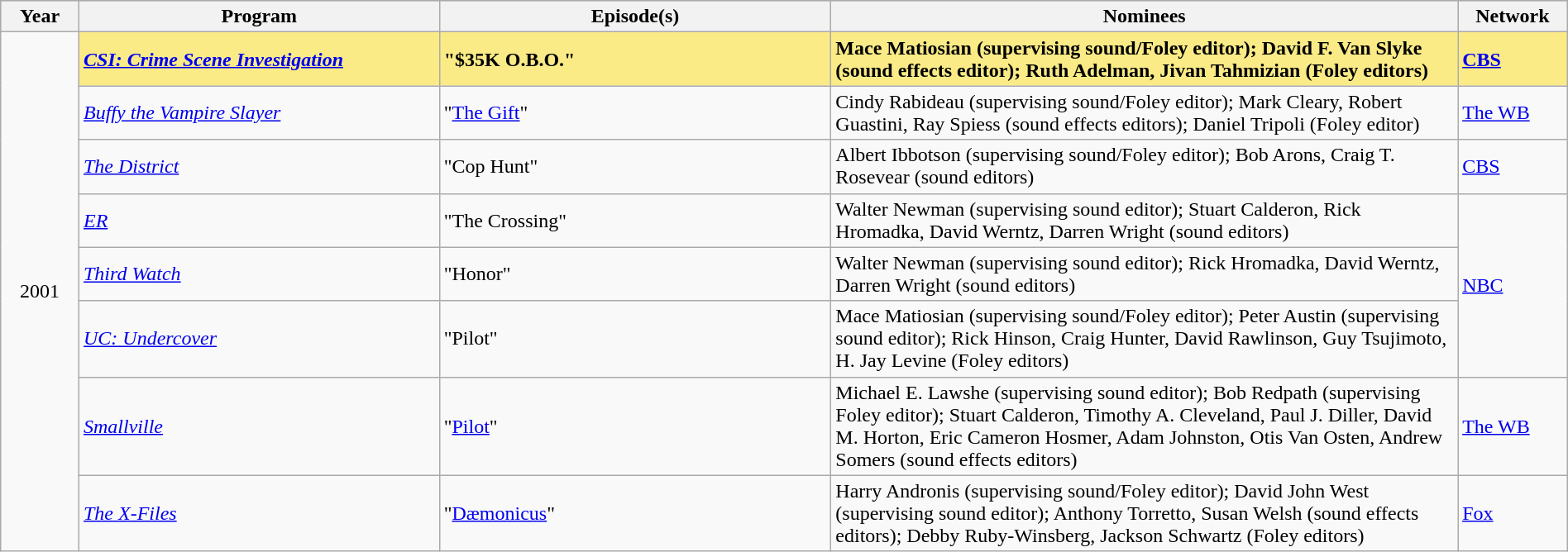<table class="wikitable" style="width:100%">
<tr bgcolor="#bebebe">
<th width="5%">Year</th>
<th width="23%">Program</th>
<th width="25%">Episode(s)</th>
<th width="40%">Nominees</th>
<th width="7%">Network</th>
</tr>
<tr>
<td rowspan=8 style="text-align:center">2001<br></td>
<td style="background:#FAEB86;"><strong><em><a href='#'>CSI: Crime Scene Investigation</a></em></strong></td>
<td style="background:#FAEB86;"><strong>"$35K O.B.O." </strong></td>
<td style="background:#FAEB86;"><strong>Mace Matiosian (supervising sound/Foley editor); David F. Van Slyke (sound effects editor); Ruth Adelman, Jivan Tahmizian (Foley editors)</strong></td>
<td style="background:#FAEB86;"><strong><a href='#'>CBS</a></strong></td>
</tr>
<tr>
<td><em><a href='#'>Buffy the Vampire Slayer</a></em></td>
<td>"<a href='#'>The Gift</a>"</td>
<td>Cindy Rabideau (supervising sound/Foley editor); Mark Cleary, Robert Guastini, Ray Spiess (sound effects editors); Daniel Tripoli (Foley editor)</td>
<td><a href='#'>The WB</a></td>
</tr>
<tr>
<td><em><a href='#'>The District</a></em></td>
<td>"Cop Hunt"</td>
<td>Albert Ibbotson (supervising sound/Foley editor); Bob Arons, Craig T. Rosevear (sound editors)</td>
<td><a href='#'>CBS</a></td>
</tr>
<tr>
<td><em><a href='#'>ER</a></em></td>
<td>"The Crossing"</td>
<td>Walter Newman (supervising sound editor); Stuart Calderon, Rick Hromadka, David Werntz, Darren Wright (sound editors)</td>
<td rowspan="3"><a href='#'>NBC</a></td>
</tr>
<tr>
<td><em><a href='#'>Third Watch</a></em></td>
<td>"Honor"</td>
<td>Walter Newman (supervising sound editor); Rick Hromadka, David Werntz, Darren Wright (sound editors)</td>
</tr>
<tr>
<td><em><a href='#'>UC: Undercover</a></em></td>
<td>"Pilot"</td>
<td>Mace Matiosian (supervising sound/Foley editor); Peter Austin (supervising sound editor); Rick Hinson, Craig Hunter, David Rawlinson, Guy Tsujimoto, H. Jay Levine (Foley editors)</td>
</tr>
<tr>
<td><em><a href='#'>Smallville</a></em></td>
<td>"<a href='#'>Pilot</a>"</td>
<td>Michael E. Lawshe (supervising sound editor); Bob Redpath (supervising Foley editor); Stuart Calderon, Timothy A. Cleveland, Paul J. Diller, David M. Horton, Eric Cameron Hosmer, Adam Johnston, Otis Van Osten, Andrew Somers (sound effects editors)</td>
<td><a href='#'>The WB</a></td>
</tr>
<tr>
<td><em><a href='#'>The X-Files</a></em></td>
<td>"<a href='#'>Dæmonicus</a>"</td>
<td>Harry Andronis (supervising sound/Foley editor); David John West (supervising sound editor); Anthony Torretto, Susan Welsh (sound effects editors); Debby Ruby-Winsberg, Jackson Schwartz (Foley editors)</td>
<td><a href='#'>Fox</a></td>
</tr>
</table>
